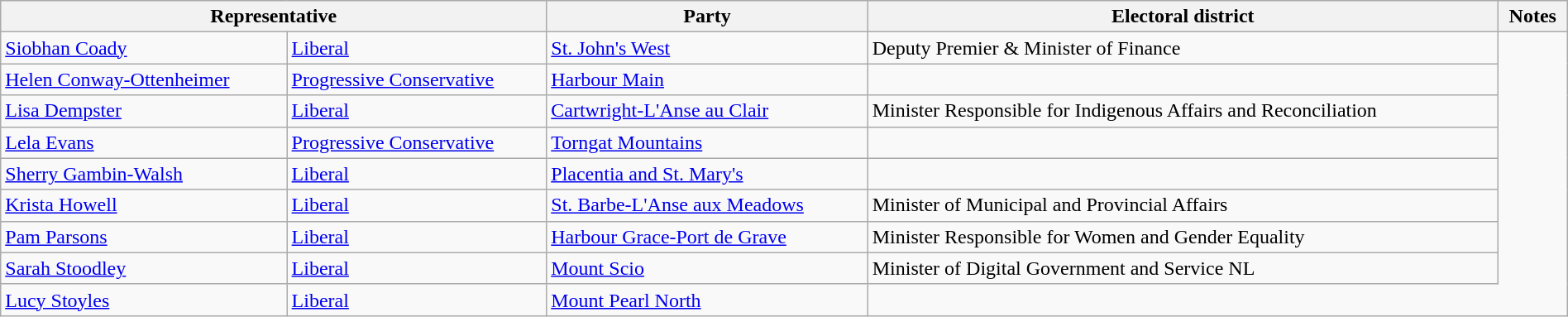<table class="wikitable" width="100%">
<tr>
<th colspan="2">Representative</th>
<th>Party</th>
<th>Electoral district</th>
<th>Notes</th>
</tr>
<tr>
<td><a href='#'>Siobhan Coady</a></td>
<td><a href='#'>Liberal</a></td>
<td><a href='#'>St. John's West</a></td>
<td>Deputy Premier & Minister of Finance</td>
</tr>
<tr>
<td><a href='#'>Helen Conway-Ottenheimer</a></td>
<td><a href='#'>Progressive Conservative</a></td>
<td><a href='#'>Harbour Main</a></td>
<td></td>
</tr>
<tr>
<td><a href='#'>Lisa Dempster</a></td>
<td><a href='#'>Liberal</a></td>
<td><a href='#'>Cartwright-L'Anse au Clair</a></td>
<td>Minister Responsible for Indigenous Affairs and Reconciliation</td>
</tr>
<tr>
<td><a href='#'>Lela Evans</a></td>
<td><a href='#'>Progressive Conservative</a></td>
<td><a href='#'>Torngat Mountains</a></td>
<td></td>
</tr>
<tr>
<td><a href='#'>Sherry Gambin-Walsh</a></td>
<td><a href='#'>Liberal</a></td>
<td><a href='#'>Placentia and St. Mary's</a></td>
<td></td>
</tr>
<tr>
<td><a href='#'>Krista Howell</a></td>
<td><a href='#'>Liberal</a></td>
<td><a href='#'>St. Barbe-L'Anse aux Meadows</a></td>
<td>Minister of Municipal and Provincial Affairs</td>
</tr>
<tr>
<td><a href='#'>Pam Parsons</a></td>
<td><a href='#'>Liberal</a></td>
<td><a href='#'>Harbour Grace-Port de Grave</a></td>
<td>Minister Responsible for Women and Gender Equality</td>
</tr>
<tr>
<td><a href='#'>Sarah Stoodley</a></td>
<td><a href='#'>Liberal</a></td>
<td><a href='#'>Mount Scio</a></td>
<td>Minister of Digital Government and Service NL</td>
</tr>
<tr>
<td><a href='#'>Lucy Stoyles</a></td>
<td><a href='#'>Liberal</a></td>
<td><a href='#'>Mount Pearl North</a></td>
</tr>
</table>
